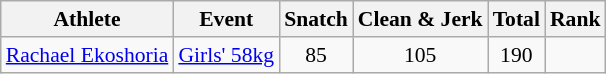<table class="wikitable" style="font-size:90%">
<tr>
<th>Athlete</th>
<th>Event</th>
<th>Snatch</th>
<th>Clean & Jerk</th>
<th>Total</th>
<th>Rank</th>
</tr>
<tr>
<td><a href='#'>Rachael Ekoshoria</a></td>
<td><a href='#'>Girls' 58kg</a></td>
<td align=center>85</td>
<td align=center>105</td>
<td align=center>190</td>
<td align=center></td>
</tr>
</table>
